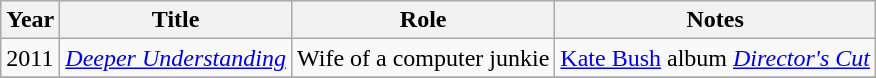<table class="wikitable unsortable">
<tr>
<th>Year</th>
<th>Title</th>
<th>Role</th>
<th class="unsortable">Notes</th>
</tr>
<tr>
<td>2011</td>
<td><em><a href='#'>Deeper Understanding</a></em></td>
<td>Wife of a computer junkie</td>
<td><a href='#'>Kate Bush</a> album <em><a href='#'>Director's Cut</a></em></td>
</tr>
<tr>
</tr>
</table>
